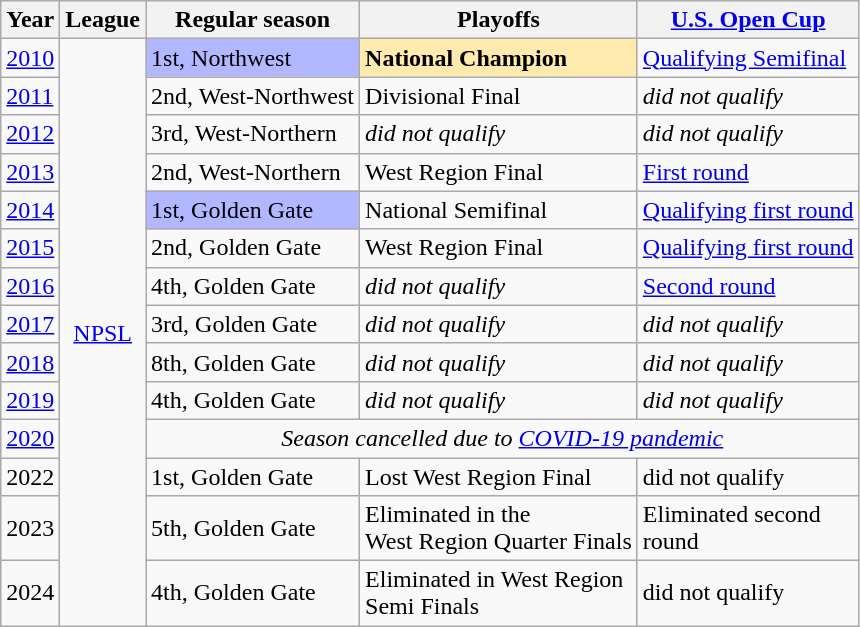<table class="wikitable">
<tr>
<th>Year</th>
<th>League</th>
<th>Regular season</th>
<th>Playoffs</th>
<th><a href='#'>U.S. Open Cup</a></th>
</tr>
<tr>
<td><a href='#'>2010</a></td>
<td rowspan="14" style="text-align:center;"><a href='#'>NPSL</a></td>
<td style="background:#b3b7ff;">1st, Northwest</td>
<td style="background:#ffebad;"><strong>National Champion</strong></td>
<td><a href='#'>Qualifying Semifinal</a></td>
</tr>
<tr>
<td><a href='#'>2011</a></td>
<td>2nd, West-Northwest</td>
<td>Divisional Final</td>
<td><em>did not qualify</em></td>
</tr>
<tr>
<td><a href='#'>2012</a></td>
<td>3rd, West-Northern</td>
<td><em>did not qualify</em></td>
<td><em>did not qualify</em></td>
</tr>
<tr>
<td><a href='#'>2013</a></td>
<td>2nd, West-Northern</td>
<td>West Region Final</td>
<td><a href='#'>First round</a></td>
</tr>
<tr>
<td><a href='#'>2014</a></td>
<td style="background:#b3b7ff;">1st, Golden Gate</td>
<td>National Semifinal</td>
<td><a href='#'>Qualifying first round</a></td>
</tr>
<tr>
<td><a href='#'>2015</a></td>
<td>2nd, Golden Gate</td>
<td>West Region Final</td>
<td><a href='#'>Qualifying first round</a></td>
</tr>
<tr>
<td><a href='#'>2016</a></td>
<td>4th, Golden Gate</td>
<td><em>did not qualify</em></td>
<td><a href='#'>Second round</a></td>
</tr>
<tr>
<td><a href='#'>2017</a></td>
<td>3rd, Golden Gate</td>
<td><em>did not qualify</em></td>
<td><em>did not qualify</em></td>
</tr>
<tr>
<td><a href='#'>2018</a></td>
<td>8th, Golden Gate</td>
<td><em>did not qualify</em></td>
<td><em>did not qualify</em></td>
</tr>
<tr>
<td><a href='#'>2019</a></td>
<td>4th, Golden Gate</td>
<td><em>did not qualify</em></td>
<td><em>did not qualify</em></td>
</tr>
<tr>
<td><a href='#'>2020</a></td>
<td colspan="3" style="text-align:center;"><em>Season cancelled due to <a href='#'>COVID-19 pandemic</a></em></td>
</tr>
<tr>
<td>2022</td>
<td>1st, Golden Gate</td>
<td>Lost West Region Final</td>
<td>did not qualify</td>
</tr>
<tr>
<td>2023</td>
<td>5th, Golden Gate</td>
<td>Eliminated in the<br>West Region Quarter Finals</td>
<td>Eliminated second<br>round</td>
</tr>
<tr>
<td>2024</td>
<td>4th, Golden Gate</td>
<td>Eliminated in West Region<br>Semi Finals</td>
<td>did not qualify</td>
</tr>
</table>
